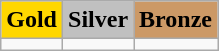<table class=wikitable>
<tr>
<td align=center bgcolor=gold> <strong>Gold</strong></td>
<td align=center bgcolor=silver> <strong>Silver</strong></td>
<td align=center bgcolor=cc9966> <strong>Bronze</strong></td>
</tr>
<tr>
<td></td>
<td></td>
<td></td>
</tr>
</table>
